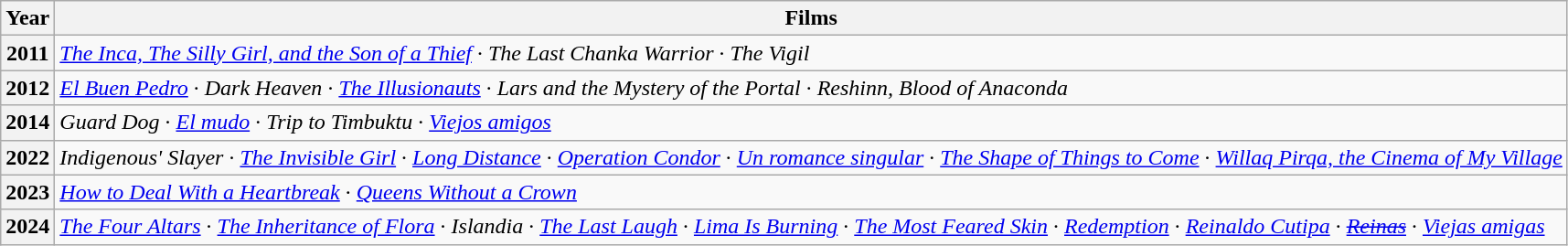<table class="wikitable">
<tr>
<th>Year</th>
<th>Films</th>
</tr>
<tr>
<th>2011</th>
<td><em><a href='#'>The Inca, The Silly Girl, and the Son of a Thief</a></em> · <em>The Last Chanka Warrior</em> · <em>The Vigil</em></td>
</tr>
<tr>
<th>2012</th>
<td><em><a href='#'>El Buen Pedro</a></em> · <em>Dark Heaven</em> · <em><a href='#'>The Illusionauts</a></em> · <em>Lars and the Mystery of the Portal</em> · <em>Reshinn, Blood of Anaconda</em></td>
</tr>
<tr>
<th>2014</th>
<td><em>Guard Dog</em> · <em><a href='#'>El mudo</a></em> · <em>Trip to Timbuktu</em> · <em><a href='#'>Viejos amigos</a></em></td>
</tr>
<tr>
<th>2022</th>
<td><em>Indigenous' Slayer</em> · <em><a href='#'>The Invisible Girl</a></em> · <em><a href='#'>Long Distance</a></em> · <em><a href='#'>Operation Condor</a></em> · <em><a href='#'>Un romance singular</a></em> · <em><a href='#'>The Shape of Things to Come</a></em> · <em><a href='#'>Willaq Pirqa, the Cinema of My Village</a></em></td>
</tr>
<tr>
<th>2023</th>
<td><em><a href='#'>How to Deal With a Heartbreak</a></em> · <em><a href='#'>Queens Without a Crown</a></em></td>
</tr>
<tr>
<th>2024</th>
<td><em><a href='#'>The Four Altars</a></em> · <em><a href='#'>The Inheritance of Flora</a></em> · <em>Islandia</em> · <em><a href='#'>The Last Laugh</a></em> · <em><a href='#'>Lima Is Burning</a></em> · <em><a href='#'>The Most Feared Skin</a></em> · <em><a href='#'>Redemption</a></em> · <em><a href='#'>Reinaldo Cutipa</a></em> · <em><a href='#'><s>Reinas</s></a></em> · <em><a href='#'>Viejas amigas</a></em></td>
</tr>
</table>
